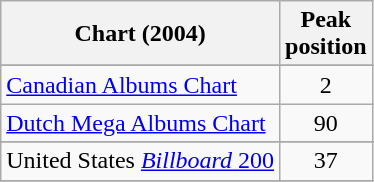<table class="wikitable sortable" style="text-align:center;">
<tr>
<th>Chart (2004)</th>
<th>Peak<br>position</th>
</tr>
<tr>
</tr>
<tr>
<td align="left"><a href='#'>Canadian Albums Chart</a></td>
<td>2</td>
</tr>
<tr>
<td align="left"><a href='#'>Dutch Mega Albums Chart</a></td>
<td>90</td>
</tr>
<tr>
</tr>
<tr>
<td align="left">United States <a href='#'><em>Billboard</em> 200</a></td>
<td>37</td>
</tr>
<tr>
</tr>
</table>
